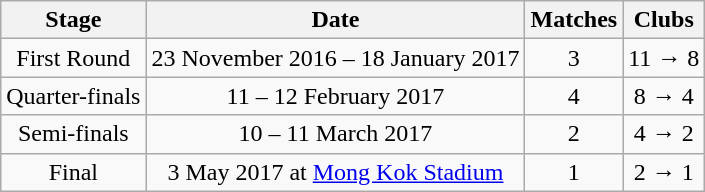<table class="wikitable">
<tr>
<th>Stage</th>
<th>Date</th>
<th>Matches</th>
<th>Clubs</th>
</tr>
<tr align=center>
<td>First Round</td>
<td>23 November 2016 – 18 January 2017</td>
<td>3</td>
<td>11 → 8</td>
</tr>
<tr align=center>
<td>Quarter-finals</td>
<td>11 – 12 February 2017</td>
<td>4</td>
<td>8 → 4</td>
</tr>
<tr align=center>
<td>Semi-finals</td>
<td>10 – 11 March 2017</td>
<td>2</td>
<td>4 → 2</td>
</tr>
<tr align=center>
<td>Final</td>
<td>3 May 2017 at <a href='#'>Mong Kok Stadium</a></td>
<td>1</td>
<td>2 → 1</td>
</tr>
</table>
